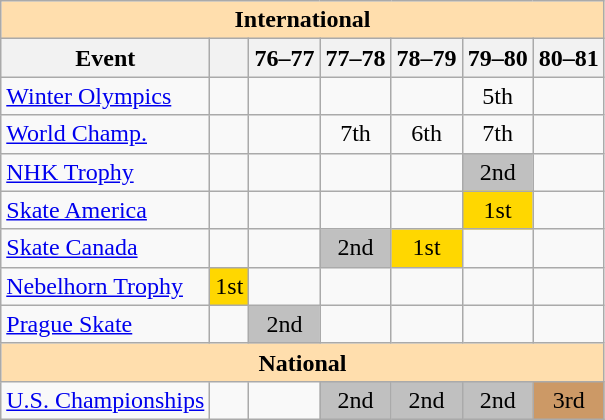<table class="wikitable" style="text-align:center">
<tr>
<th style="background-color: #ffdead; " colspan=7 align=center>International</th>
</tr>
<tr>
<th>Event</th>
<th></th>
<th>76–77</th>
<th>77–78</th>
<th>78–79</th>
<th>79–80</th>
<th>80–81</th>
</tr>
<tr>
<td align=left><a href='#'>Winter Olympics</a></td>
<td></td>
<td></td>
<td></td>
<td></td>
<td>5th</td>
<td></td>
</tr>
<tr>
<td align=left><a href='#'>World Champ.</a></td>
<td></td>
<td></td>
<td>7th</td>
<td>6th</td>
<td>7th</td>
<td></td>
</tr>
<tr>
<td align=left><a href='#'>NHK Trophy</a></td>
<td></td>
<td></td>
<td></td>
<td></td>
<td bgcolor=silver>2nd</td>
<td></td>
</tr>
<tr>
<td align=left><a href='#'>Skate America</a></td>
<td></td>
<td></td>
<td></td>
<td></td>
<td bgcolor=gold>1st</td>
<td></td>
</tr>
<tr>
<td align=left><a href='#'>Skate Canada</a></td>
<td></td>
<td></td>
<td bgcolor=silver>2nd</td>
<td bgcolor=gold>1st</td>
<td></td>
<td></td>
</tr>
<tr>
<td align=left><a href='#'>Nebelhorn Trophy</a></td>
<td bgcolor=gold>1st</td>
<td></td>
<td></td>
<td></td>
<td></td>
<td></td>
</tr>
<tr>
<td align=left><a href='#'>Prague Skate</a></td>
<td></td>
<td bgcolor=silver>2nd</td>
<td></td>
<td></td>
<td></td>
<td></td>
</tr>
<tr>
<th style="background-color: #ffdead; " colspan=7 align=center>National</th>
</tr>
<tr>
<td align=left><a href='#'>U.S. Championships</a></td>
<td></td>
<td></td>
<td bgcolor=silver>2nd</td>
<td bgcolor=silver>2nd</td>
<td bgcolor=silver>2nd</td>
<td bgcolor=cc9966>3rd</td>
</tr>
</table>
